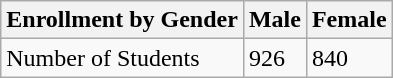<table class="wikitable">
<tr>
<th>Enrollment by Gender</th>
<th>Male</th>
<th>Female</th>
</tr>
<tr>
<td>Number of Students</td>
<td>926</td>
<td>840</td>
</tr>
</table>
